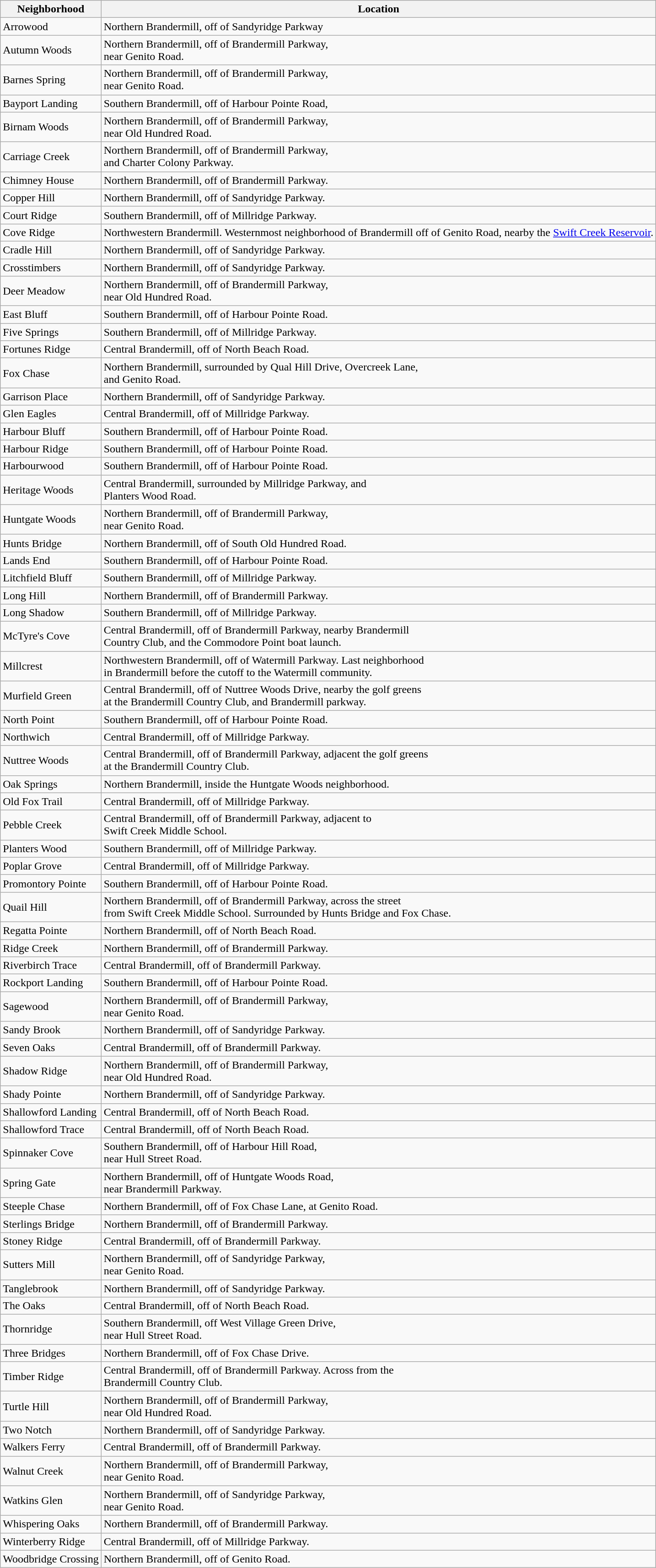<table class="wikitable">
<tr>
<th>Neighborhood</th>
<th>Location</th>
</tr>
<tr>
<td>Arrowood</td>
<td>Northern Brandermill, off of Sandyridge Parkway</td>
</tr>
<tr>
<td>Autumn Woods</td>
<td>Northern Brandermill, off of Brandermill Parkway,<br>near Genito Road.</td>
</tr>
<tr>
<td>Barnes Spring</td>
<td>Northern Brandermill, off of Brandermill Parkway,<br>near Genito Road.</td>
</tr>
<tr>
<td>Bayport Landing</td>
<td>Southern Brandermill, off of Harbour Pointe Road,</td>
</tr>
<tr>
<td>Birnam Woods</td>
<td>Northern Brandermill, off of Brandermill Parkway,<br>near Old Hundred Road.</td>
</tr>
<tr>
<td>Carriage Creek</td>
<td>Northern Brandermill, off of Brandermill Parkway,<br>and Charter Colony Parkway.</td>
</tr>
<tr>
<td>Chimney House</td>
<td>Northern Brandermill, off of Brandermill Parkway.</td>
</tr>
<tr>
<td>Copper Hill</td>
<td>Northern Brandermill, off of Sandyridge Parkway.</td>
</tr>
<tr>
<td>Court Ridge</td>
<td>Southern Brandermill, off of Millridge Parkway.</td>
</tr>
<tr>
<td>Cove Ridge</td>
<td>Northwestern Brandermill. Westernmost neighborhood of Brandermill off of Genito Road, nearby the <a href='#'>Swift Creek Reservoir</a>.</td>
</tr>
<tr>
<td>Cradle Hill</td>
<td>Northern Brandermill, off of Sandyridge Parkway.</td>
</tr>
<tr>
<td>Crosstimbers</td>
<td>Northern Brandermill, off of Sandyridge Parkway.</td>
</tr>
<tr>
<td>Deer Meadow</td>
<td>Northern Brandermill, off of Brandermill Parkway,<br>near Old Hundred Road.</td>
</tr>
<tr>
<td>East Bluff</td>
<td>Southern Brandermill, off of Harbour Pointe Road.</td>
</tr>
<tr>
<td>Five Springs</td>
<td>Southern Brandermill, off of Millridge Parkway.</td>
</tr>
<tr>
<td>Fortunes Ridge</td>
<td>Central Brandermill, off of North Beach Road.</td>
</tr>
<tr>
<td>Fox Chase</td>
<td>Northern Brandermill, surrounded by Qual Hill Drive, Overcreek Lane,<br>and Genito Road.</td>
</tr>
<tr>
<td>Garrison Place</td>
<td>Northern Brandermill, off of Sandyridge Parkway.</td>
</tr>
<tr>
<td>Glen Eagles</td>
<td>Central Brandermill, off of Millridge Parkway.</td>
</tr>
<tr>
<td>Harbour Bluff</td>
<td>Southern Brandermill, off of Harbour Pointe Road.</td>
</tr>
<tr>
<td>Harbour Ridge</td>
<td>Southern Brandermill, off of Harbour Pointe Road.</td>
</tr>
<tr>
<td>Harbourwood</td>
<td>Southern Brandermill, off of Harbour Pointe Road.</td>
</tr>
<tr>
<td>Heritage Woods</td>
<td>Central Brandermill, surrounded by Millridge Parkway, and<br>Planters Wood Road.</td>
</tr>
<tr>
<td>Huntgate Woods</td>
<td>Northern Brandermill, off of Brandermill Parkway,<br>near Genito Road.</td>
</tr>
<tr>
<td>Hunts Bridge</td>
<td>Northern Brandermill, off of South Old Hundred Road.</td>
</tr>
<tr>
<td>Lands End</td>
<td>Southern Brandermill, off of Harbour Pointe Road.</td>
</tr>
<tr>
<td>Litchfield Bluff</td>
<td>Southern Brandermill, off of Millridge Parkway.</td>
</tr>
<tr>
<td>Long Hill</td>
<td>Northern Brandermill, off of Brandermill Parkway.</td>
</tr>
<tr>
<td>Long Shadow</td>
<td>Southern Brandermill, off of Millridge Parkway.</td>
</tr>
<tr>
<td>McTyre's Cove</td>
<td>Central Brandermill, off of Brandermill Parkway, nearby Brandermill<br>Country Club, and the Commodore Point boat launch.</td>
</tr>
<tr>
<td>Millcrest</td>
<td>Northwestern Brandermill, off of Watermill Parkway. Last neighborhood<br>in Brandermill before the cutoff to the Watermill community.</td>
</tr>
<tr>
<td>Murfield Green</td>
<td>Central Brandermill, off of Nuttree Woods Drive, nearby the golf greens<br>at the Brandermill Country Club, and Brandermill parkway.</td>
</tr>
<tr>
<td>North Point</td>
<td>Southern Brandermill, off of Harbour Pointe Road.</td>
</tr>
<tr>
<td>Northwich</td>
<td>Central Brandermill, off of Millridge Parkway.</td>
</tr>
<tr>
<td>Nuttree Woods</td>
<td>Central Brandermill, off of Brandermill Parkway, adjacent the golf greens<br>at the Brandermill Country Club.</td>
</tr>
<tr>
<td>Oak Springs</td>
<td>Northern Brandermill, inside the Huntgate Woods neighborhood.</td>
</tr>
<tr>
<td>Old Fox Trail</td>
<td>Central Brandermill, off of Millridge Parkway.</td>
</tr>
<tr>
<td>Pebble Creek</td>
<td>Central Brandermill, off of Brandermill Parkway, adjacent to<br>Swift Creek Middle School.</td>
</tr>
<tr>
<td>Planters Wood</td>
<td>Southern Brandermill, off of Millridge Parkway.</td>
</tr>
<tr>
<td>Poplar Grove</td>
<td>Central Brandermill, off of Millridge Parkway.</td>
</tr>
<tr>
<td>Promontory Pointe</td>
<td>Southern Brandermill, off of Harbour Pointe Road.</td>
</tr>
<tr>
<td>Quail Hill</td>
<td>Northern Brandermill, off of Brandermill Parkway, across the street<br>from Swift Creek Middle School. Surrounded by Hunts Bridge and Fox Chase.</td>
</tr>
<tr>
<td>Regatta Pointe</td>
<td>Northern Brandermill, off of North Beach Road.</td>
</tr>
<tr>
<td>Ridge Creek</td>
<td>Northern Brandermill, off of Brandermill Parkway.</td>
</tr>
<tr>
<td>Riverbirch Trace</td>
<td>Central Brandermill, off of Brandermill Parkway.</td>
</tr>
<tr>
<td>Rockport Landing</td>
<td>Southern Brandermill, off of Harbour Pointe Road.</td>
</tr>
<tr>
<td>Sagewood</td>
<td>Northern Brandermill, off of Brandermill Parkway,<br>near Genito Road.</td>
</tr>
<tr>
<td>Sandy Brook</td>
<td>Northern Brandermill, off of Sandyridge Parkway.</td>
</tr>
<tr>
<td>Seven Oaks</td>
<td>Central Brandermill, off of Brandermill Parkway.</td>
</tr>
<tr>
<td>Shadow Ridge</td>
<td>Northern Brandermill, off of Brandermill Parkway,<br>near Old Hundred Road.</td>
</tr>
<tr>
<td>Shady Pointe</td>
<td>Northern Brandermill, off of Sandyridge Parkway.</td>
</tr>
<tr>
<td>Shallowford Landing</td>
<td>Central Brandermill, off of North Beach Road.</td>
</tr>
<tr>
<td>Shallowford Trace</td>
<td>Central Brandermill, off of North Beach Road.</td>
</tr>
<tr>
<td>Spinnaker Cove</td>
<td>Southern Brandermill, off of Harbour Hill Road,<br>near Hull Street Road.</td>
</tr>
<tr>
<td>Spring Gate</td>
<td>Northern Brandermill, off of Huntgate Woods Road,<br>near Brandermill Parkway.</td>
</tr>
<tr>
<td>Steeple Chase</td>
<td>Northern Brandermill, off of Fox Chase Lane, at Genito Road.</td>
</tr>
<tr>
<td>Sterlings Bridge</td>
<td>Northern Brandermill, off of Brandermill Parkway.</td>
</tr>
<tr>
<td>Stoney Ridge</td>
<td>Central Brandermill, off of Brandermill Parkway.</td>
</tr>
<tr>
<td>Sutters Mill</td>
<td>Northern Brandermill, off of Sandyridge Parkway,<br>near Genito Road.</td>
</tr>
<tr>
<td>Tanglebrook</td>
<td>Northern Brandermill, off of Sandyridge Parkway.</td>
</tr>
<tr>
<td>The Oaks</td>
<td>Central Brandermill, off of North Beach Road.</td>
</tr>
<tr>
<td>Thornridge</td>
<td>Southern Brandermill, off West Village Green Drive,<br>near Hull Street Road.</td>
</tr>
<tr>
<td>Three Bridges</td>
<td>Northern Brandermill, off of Fox Chase Drive.</td>
</tr>
<tr>
<td>Timber Ridge</td>
<td>Central Brandermill, off of Brandermill Parkway. Across from the<br>Brandermill Country Club.</td>
</tr>
<tr>
<td>Turtle Hill</td>
<td>Northern Brandermill, off of Brandermill Parkway,<br>near Old Hundred Road.</td>
</tr>
<tr>
<td>Two Notch</td>
<td>Northern Brandermill, off of Sandyridge Parkway.</td>
</tr>
<tr>
<td>Walkers Ferry</td>
<td>Central Brandermill, off of Brandermill Parkway.</td>
</tr>
<tr>
<td>Walnut Creek</td>
<td>Northern Brandermill, off of Brandermill Parkway,<br>near Genito Road.</td>
</tr>
<tr>
<td>Watkins Glen</td>
<td>Northern Brandermill, off of Sandyridge Parkway,<br>near Genito Road.</td>
</tr>
<tr>
<td>Whispering Oaks</td>
<td>Northern Brandermill, off of Brandermill Parkway.</td>
</tr>
<tr>
<td>Winterberry Ridge</td>
<td>Central Brandermill, off of Millridge Parkway.</td>
</tr>
<tr>
<td>Woodbridge Crossing</td>
<td>Northern Brandermill, off of Genito Road.</td>
</tr>
</table>
